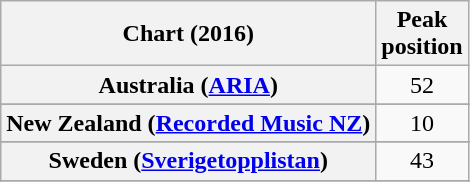<table class="wikitable sortable plainrowheaders" style="text-align:center">
<tr>
<th>Chart (2016)</th>
<th>Peak<br>position</th>
</tr>
<tr>
<th scope="row">Australia (<a href='#'>ARIA</a>) </th>
<td>52</td>
</tr>
<tr>
</tr>
<tr>
</tr>
<tr>
</tr>
<tr>
</tr>
<tr>
</tr>
<tr>
</tr>
<tr>
</tr>
<tr>
</tr>
<tr>
<th scope="row">New Zealand (<a href='#'>Recorded Music NZ</a>)</th>
<td>10</td>
</tr>
<tr>
</tr>
<tr>
</tr>
<tr>
<th scope="row">Sweden (<a href='#'>Sverigetopplistan</a>)</th>
<td>43</td>
</tr>
<tr>
</tr>
<tr>
</tr>
<tr>
</tr>
<tr>
</tr>
<tr>
</tr>
</table>
